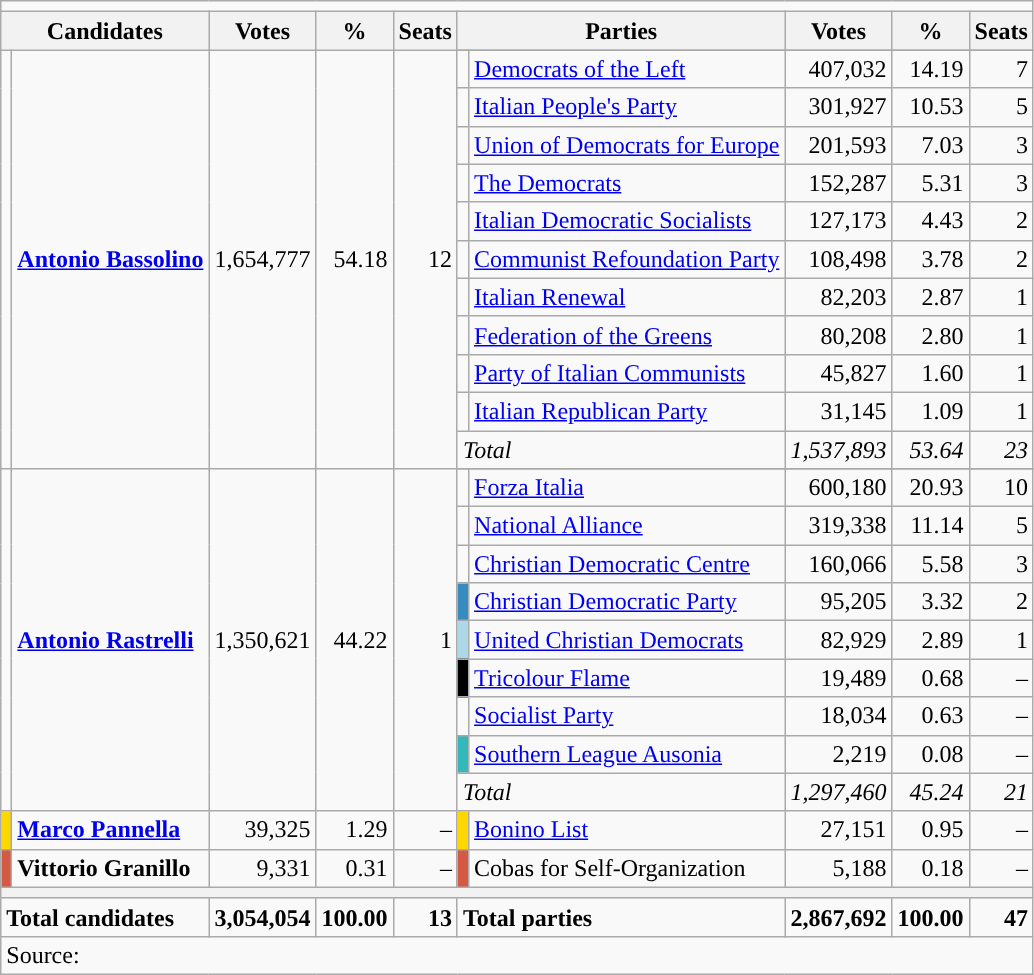<table class="wikitable">
<tr>
<td colspan=10></td>
</tr>
<tr>
<th colspan=2>Candidates</th>
<th>Votes</th>
<th>%</th>
<th>Seats</th>
<th colspan=2>Parties</th>
<th>Votes</th>
<th>%</th>
<th>Seats</th>
</tr>
<tr>
<td rowspan=12></td>
<td rowspan=12><strong><a href='#'>Antonio Bassolino</a></strong></td>
<td rowspan=12 align=right>1,654,777</td>
<td rowspan=12 align=right>54.18</td>
<td rowspan=12 align=right>12</td>
</tr>
<tr>
<td></td>
<td><a href='#'>Democrats of the Left</a></td>
<td align=right>407,032</td>
<td align=right>14.19</td>
<td align=right>7</td>
</tr>
<tr>
<td></td>
<td><a href='#'>Italian People's Party</a></td>
<td align=right>301,927</td>
<td align=right>10.53</td>
<td align=right>5</td>
</tr>
<tr>
<td></td>
<td><a href='#'>Union of Democrats for Europe</a></td>
<td align=right>201,593</td>
<td align=right>7.03</td>
<td align=right>3</td>
</tr>
<tr>
<td></td>
<td><a href='#'>The Democrats</a></td>
<td align=right>152,287</td>
<td align=right>5.31</td>
<td align=right>3</td>
</tr>
<tr>
<td></td>
<td><a href='#'>Italian Democratic Socialists</a></td>
<td align=right>127,173</td>
<td align=right>4.43</td>
<td align=right>2</td>
</tr>
<tr>
<td></td>
<td><a href='#'>Communist Refoundation Party</a></td>
<td align=right>108,498</td>
<td align=right>3.78</td>
<td align=right>2</td>
</tr>
<tr>
<td></td>
<td><a href='#'>Italian Renewal</a></td>
<td align=right>82,203</td>
<td align=right>2.87</td>
<td align=right>1</td>
</tr>
<tr>
<td></td>
<td><a href='#'>Federation of the Greens</a></td>
<td align=right>80,208</td>
<td align=right>2.80</td>
<td align=right>1</td>
</tr>
<tr>
<td></td>
<td><a href='#'>Party of Italian Communists</a></td>
<td align=right>45,827</td>
<td align=right>1.60</td>
<td align=right>1</td>
</tr>
<tr>
<td></td>
<td><a href='#'>Italian Republican Party</a></td>
<td align=right>31,145</td>
<td align=right>1.09</td>
<td align=right>1</td>
</tr>
<tr>
<td colspan=2><em>Total</em></td>
<td align=right><em>1,537,893</em></td>
<td align=right><em>53.64</em></td>
<td align=right><em>23</em></td>
</tr>
<tr>
<td rowspan=10></td>
<td rowspan=10><strong><a href='#'>Antonio Rastrelli</a></strong></td>
<td rowspan=10 align=right>1,350,621</td>
<td rowspan=10 align=right>44.22</td>
<td rowspan=10 align=right>1</td>
</tr>
<tr>
<td></td>
<td><a href='#'>Forza Italia</a></td>
<td align=right>600,180</td>
<td align=right>20.93</td>
<td align=right>10</td>
</tr>
<tr>
<td></td>
<td><a href='#'>National Alliance</a></td>
<td align=right>319,338</td>
<td align=right>11.14</td>
<td align=right>5</td>
</tr>
<tr>
<td></td>
<td><a href='#'>Christian Democratic Centre</a></td>
<td align=right>160,066</td>
<td align=right>5.58</td>
<td align=right>3</td>
</tr>
<tr>
<td bgcolor="#368BC1"></td>
<td><a href='#'>Christian Democratic Party</a></td>
<td align=right>95,205</td>
<td align=right>3.32</td>
<td align=right>2</td>
</tr>
<tr>
<td bgcolor="lightblue"></td>
<td><a href='#'>United Christian Democrats</a></td>
<td align=right>82,929</td>
<td align=right>2.89</td>
<td align=right>1</td>
</tr>
<tr>
<td bgcolor="black"></td>
<td><a href='#'>Tricolour Flame</a></td>
<td align=right>19,489</td>
<td align=right>0.68</td>
<td align=right>–</td>
</tr>
<tr>
<td></td>
<td><a href='#'>Socialist Party</a></td>
<td align=right>18,034</td>
<td align=right>0.63</td>
<td align=right>–</td>
</tr>
<tr>
<td bgcolor="#34B8B9"></td>
<td><a href='#'>Southern League Ausonia</a></td>
<td align=right>2,219</td>
<td align=right>0.08</td>
<td align=right>–</td>
</tr>
<tr>
<td colspan=2><em>Total</em></td>
<td align=right><em>1,297,460</em></td>
<td align=right><em>45.24</em></td>
<td align=right><em>21</em></td>
</tr>
<tr>
<td bgcolor="gold"></td>
<td><strong><a href='#'>Marco Pannella</a></strong></td>
<td align=right>39,325</td>
<td align=right>1.29</td>
<td align=right>–</td>
<td bgcolor="gold"></td>
<td><a href='#'>Bonino List</a></td>
<td align=right>27,151</td>
<td align=right>0.95</td>
<td align=right>–</td>
</tr>
<tr>
<td bgcolor="#D55A44"></td>
<td><strong>Vittorio Granillo</strong></td>
<td align=right>9,331</td>
<td align=right>0.31</td>
<td align=right>–</td>
<td bgcolor="#D55A44"></td>
<td>Cobas for Self-Organization</td>
<td align=right>5,188</td>
<td align=right>0.18</td>
<td align=right>–</td>
</tr>
<tr>
<th colspan=10></th>
</tr>
<tr>
<td colspan=2><strong>Total candidates</strong></td>
<td align=right><strong>3,054,054</strong></td>
<td align=right><strong>100.00</strong></td>
<td align=right><strong>13</strong></td>
<td colspan=2><strong>Total parties</strong></td>
<td align=right><strong>2,867,692</strong></td>
<td align=right><strong>100.00</strong></td>
<td align=right><strong>47</strong></td>
</tr>
<tr>
<td colspan=10>Source: </td>
</tr>
</table>
